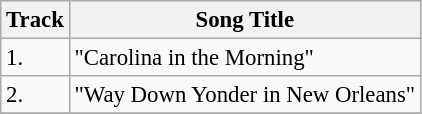<table class="wikitable" style="font-size:95%;">
<tr>
<th>Track</th>
<th>Song Title</th>
</tr>
<tr>
<td>1.</td>
<td>"Carolina in the Morning"</td>
</tr>
<tr>
<td>2.</td>
<td>"Way Down Yonder in New Orleans"</td>
</tr>
<tr>
</tr>
</table>
